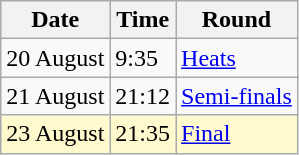<table class="wikitable">
<tr>
<th>Date</th>
<th>Time</th>
<th>Round</th>
</tr>
<tr>
<td>20 August</td>
<td>9:35</td>
<td><a href='#'>Heats</a></td>
</tr>
<tr>
<td>21 August</td>
<td>21:12</td>
<td><a href='#'>Semi-finals</a></td>
</tr>
<tr style=background:lemonchiffon>
<td>23 August</td>
<td>21:35</td>
<td><a href='#'>Final</a></td>
</tr>
</table>
